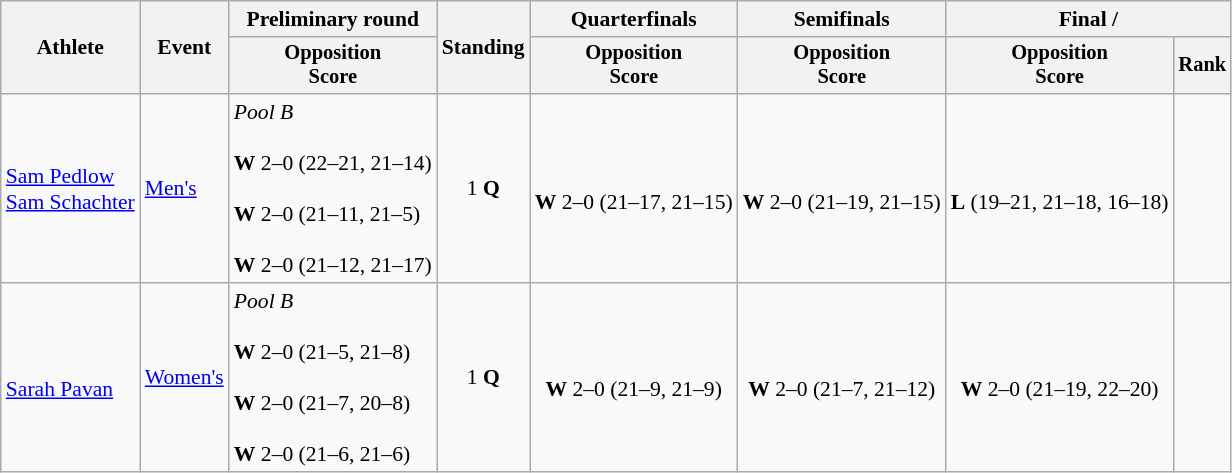<table class=wikitable style="font-size:90%">
<tr>
<th rowspan="2">Athlete</th>
<th rowspan="2">Event</th>
<th>Preliminary round</th>
<th rowspan="2">Standing</th>
<th>Quarterfinals</th>
<th>Semifinals</th>
<th colspan=2>Final / </th>
</tr>
<tr style="font-size:95%">
<th>Opposition<br>Score</th>
<th>Opposition<br>Score</th>
<th>Opposition<br>Score</th>
<th>Opposition<br>Score</th>
<th>Rank</th>
</tr>
<tr align=center>
<td align=left><a href='#'>Sam Pedlow</a><br><a href='#'>Sam Schachter</a></td>
<td align=left><a href='#'>Men's</a></td>
<td align=left><em>Pool B</em><br><br><strong>W</strong> 2–0 (22–21, 21–14)<br><br><strong>W</strong> 2–0 (21–11, 21–5)<br><br><strong>W</strong> 2–0 (21–12, 21–17)</td>
<td>1 <strong>Q</strong></td>
<td><br><strong>W</strong> 2–0 (21–17, 21–15)</td>
<td><br><strong>W</strong> 2–0 (21–19, 21–15)</td>
<td><br><strong>L</strong> (19–21, 21–18, 16–18)</td>
<td></td>
</tr>
<tr align=center>
<td align=left><br><a href='#'>Sarah Pavan</a></td>
<td align=left><a href='#'>Women's</a></td>
<td align=left><em>Pool B</em><br><br><strong>W</strong> 2–0 (21–5, 21–8)<br><br><strong>W</strong> 2–0 (21–7, 20–8)<br><br><strong>W</strong> 2–0 (21–6, 21–6)</td>
<td>1 <strong>Q</strong></td>
<td><br><strong>W</strong> 2–0 (21–9, 21–9)</td>
<td><br><strong>W</strong> 2–0 (21–7, 21–12)</td>
<td><br><strong>W</strong> 2–0 (21–19, 22–20)</td>
<td></td>
</tr>
</table>
